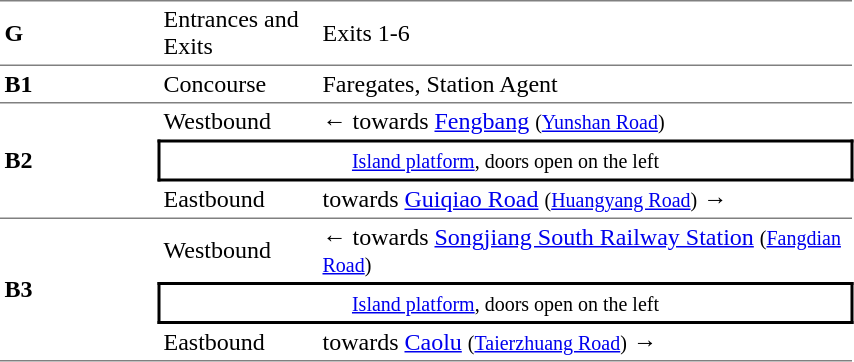<table cellspacing=0 cellpadding=3 style="border:solid 1px gray; border-style: solid none;border-collapse:collapse">
<tr style="border-bottom:solid 1px gray">
<td width=100><strong>G</strong></td>
<td width=100>Entrances and Exits</td>
<td width=350>Exits 1-6</td>
</tr>
<tr style="border-bottom:solid 1px gray">
<td><strong>B1</strong></td>
<td>Concourse</td>
<td>Faregates, Station Agent</td>
</tr>
<tr style="border-bottom:solid 1px gray;">
<td rowspan=3><strong>B2</strong></td>
<td>Westbound</td>
<td>←  towards <a href='#'>Fengbang</a> <small>(<a href='#'>Yunshan Road</a>)</small></td>
</tr>
<tr>
<td style="border:solid 2px black;text-align:center;" colspan=2><small><a href='#'>Island platform</a>, doors open on the left</small></td>
</tr>
<tr style="border-bottom:solid 1px gray">
<td>Eastbound</td>
<td>  towards <a href='#'>Guiqiao Road</a> <small>(<a href='#'>Huangyang Road</a>)</small> →</td>
</tr>
<tr style="border-bottom:solid 1px gray;">
<td rowspan=3><strong>B3</strong></td>
<td>Westbound</td>
<td>←  towards <a href='#'>Songjiang South Railway Station</a> <small>(<a href='#'>Fangdian Road</a>)</small></td>
</tr>
<tr>
<td style="border:solid 2px black;text-align:center;" colspan=2><small><a href='#'>Island platform</a>, doors open on the left</small></td>
</tr>
<tr style="border-bottom:solid 1px gray">
<td>Eastbound</td>
<td>  towards <a href='#'>Caolu</a> <small>(<a href='#'>Taierzhuang Road</a>)</small> →</td>
</tr>
</table>
